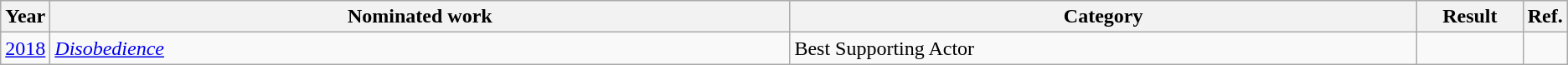<table class=wikitable>
<tr>
<th scope="col" style="width:1em;">Year</th>
<th scope="col" style="width:39em;">Nominated work</th>
<th scope="col" style="width:33em;">Category</th>
<th scope="col" style="width:5em;">Result</th>
<th scope="col" style="width:1em;">Ref.</th>
</tr>
<tr>
<td><a href='#'>2018</a></td>
<td><em><a href='#'>Disobedience</a></em></td>
<td>Best Supporting Actor</td>
<td></td>
<td></td>
</tr>
</table>
